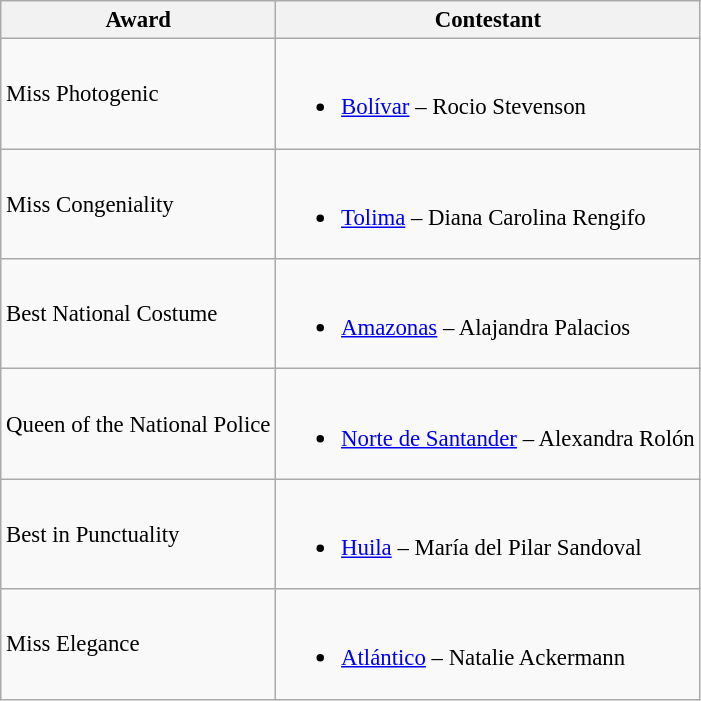<table class="wikitable sortable" style="font-size:95%;">
<tr>
<th>Award</th>
<th>Contestant</th>
</tr>
<tr>
<td>Miss Photogenic</td>
<td><br><ul><li><a href='#'>Bolívar</a> – Rocio Stevenson</li></ul></td>
</tr>
<tr>
<td>Miss Congeniality</td>
<td><br><ul><li><a href='#'>Tolima</a> – Diana Carolina Rengifo</li></ul></td>
</tr>
<tr>
<td>Best National Costume</td>
<td><br><ul><li><a href='#'>Amazonas</a> – Alajandra Palacios</li></ul></td>
</tr>
<tr>
<td>Queen of the National Police</td>
<td><br><ul><li><a href='#'>Norte de Santander</a> – Alexandra Rolón</li></ul></td>
</tr>
<tr>
<td>Best in Punctuality</td>
<td><br><ul><li><a href='#'>Huila</a> – María del Pilar Sandoval</li></ul></td>
</tr>
<tr>
<td>Miss Elegance</td>
<td><br><ul><li><a href='#'>Atlántico</a> – Natalie Ackermann</li></ul></td>
</tr>
</table>
